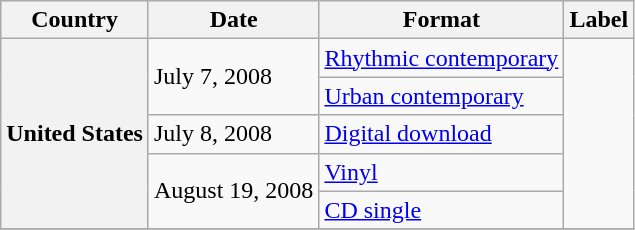<table class="wikitable plainrowheaders">
<tr>
<th>Country</th>
<th>Date</th>
<th>Format</th>
<th>Label</th>
</tr>
<tr>
<th scope="row" rowspan="5">United States</th>
<td rowspan="2">July 7, 2008</td>
<td><a href='#'>Rhythmic contemporary</a></td>
<td rowspan="5"></td>
</tr>
<tr>
<td><a href='#'>Urban contemporary</a></td>
</tr>
<tr>
<td>July 8, 2008</td>
<td><a href='#'>Digital download</a></td>
</tr>
<tr>
<td rowspan="2">August 19, 2008</td>
<td><a href='#'>Vinyl</a></td>
</tr>
<tr>
<td><a href='#'>CD single</a></td>
</tr>
<tr>
</tr>
</table>
